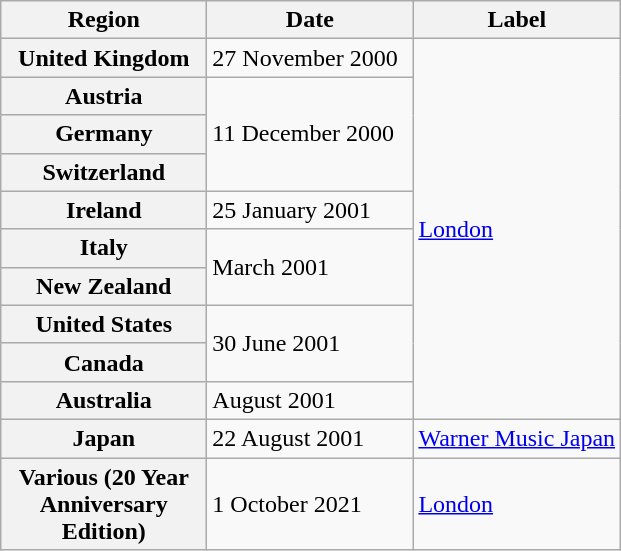<table class="wikitable plainrowheaders">
<tr>
<th width="130">Region</th>
<th width="130">Date</th>
<th>Label</th>
</tr>
<tr>
<th scope="row">United Kingdom</th>
<td>27 November 2000</td>
<td rowspan="10"><a href='#'>London</a></td>
</tr>
<tr>
<th scope="row">Austria</th>
<td rowspan="3">11 December 2000</td>
</tr>
<tr>
<th scope="row">Germany</th>
</tr>
<tr>
<th scope="row">Switzerland</th>
</tr>
<tr>
<th scope="row">Ireland</th>
<td>25 January 2001</td>
</tr>
<tr>
<th scope="row">Italy</th>
<td rowspan="2">March 2001</td>
</tr>
<tr>
<th scope="row">New Zealand</th>
</tr>
<tr>
<th scope="row">United States</th>
<td rowspan="2">30 June 2001</td>
</tr>
<tr>
<th scope="row">Canada</th>
</tr>
<tr>
<th scope="row">Australia</th>
<td>August 2001</td>
</tr>
<tr>
<th scope="row">Japan</th>
<td>22 August 2001</td>
<td><a href='#'>Warner Music Japan</a></td>
</tr>
<tr>
<th scope="row">Various (20 Year Anniversary Edition)</th>
<td>1 October 2021</td>
<td><a href='#'>London</a></td>
</tr>
</table>
